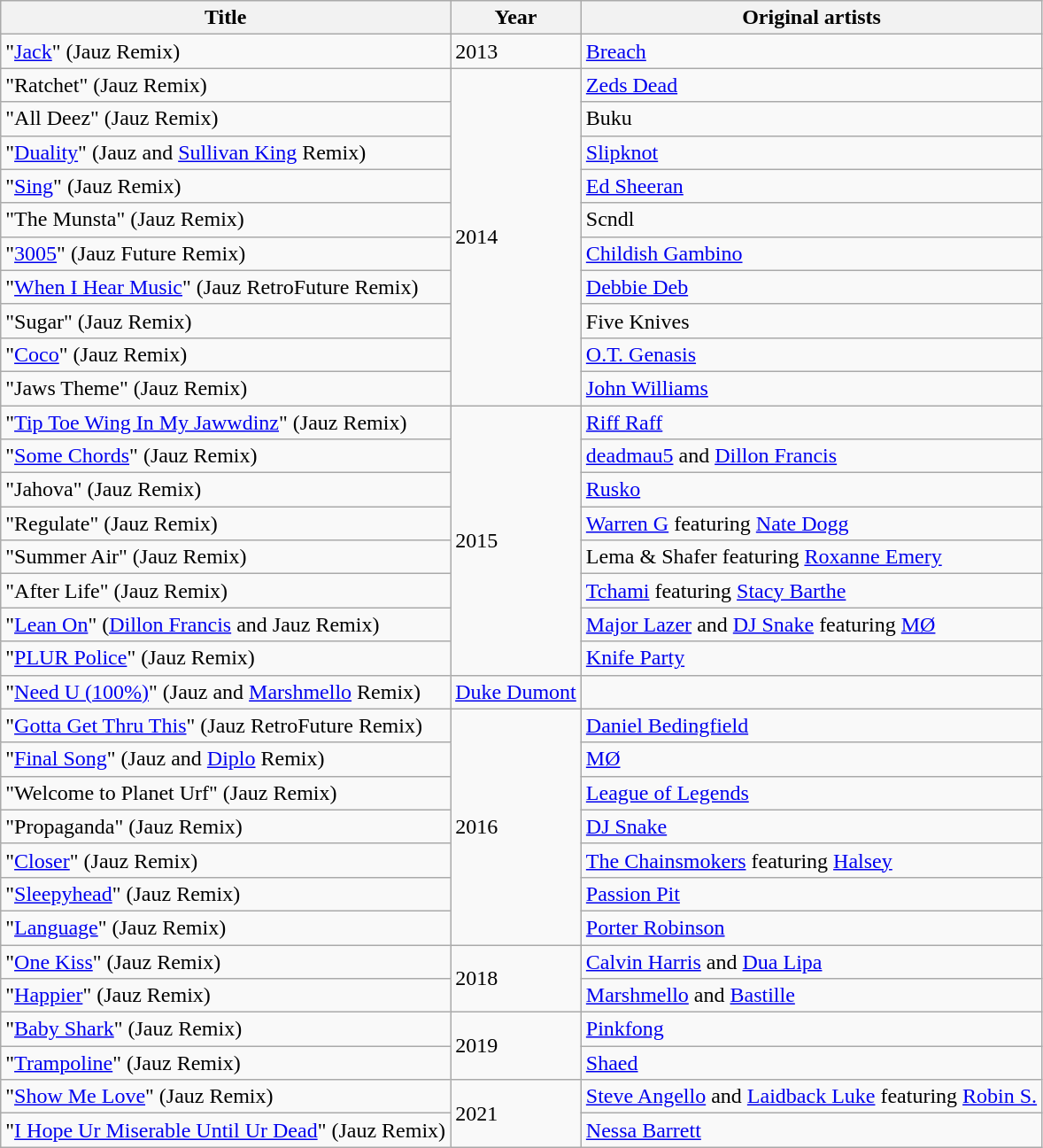<table class="wikitable">
<tr>
<th>Title</th>
<th>Year</th>
<th>Original artists</th>
</tr>
<tr>
<td>"<a href='#'>Jack</a>" (Jauz Remix)</td>
<td>2013</td>
<td><a href='#'>Breach</a></td>
</tr>
<tr>
<td>"Ratchet" (Jauz Remix)</td>
<td rowspan="10">2014</td>
<td><a href='#'>Zeds Dead</a></td>
</tr>
<tr>
<td>"All Deez" (Jauz Remix)</td>
<td>Buku</td>
</tr>
<tr>
<td>"<a href='#'>Duality</a>" (Jauz and <a href='#'>Sullivan King</a> Remix)</td>
<td><a href='#'>Slipknot</a></td>
</tr>
<tr>
<td>"<a href='#'>Sing</a>" (Jauz Remix)</td>
<td><a href='#'>Ed Sheeran</a></td>
</tr>
<tr>
<td>"The Munsta" (Jauz Remix)</td>
<td>Scndl</td>
</tr>
<tr>
<td>"<a href='#'>3005</a>" (Jauz Future Remix)</td>
<td><a href='#'>Childish Gambino</a></td>
</tr>
<tr>
<td>"<a href='#'>When I Hear Music</a>" (Jauz RetroFuture Remix)</td>
<td><a href='#'>Debbie Deb</a></td>
</tr>
<tr>
<td>"Sugar" (Jauz Remix)</td>
<td>Five Knives</td>
</tr>
<tr>
<td>"<a href='#'>Coco</a>" (Jauz Remix)</td>
<td><a href='#'>O.T. Genasis</a></td>
</tr>
<tr>
<td>"Jaws Theme" (Jauz Remix)</td>
<td><a href='#'>John Williams</a></td>
</tr>
<tr>
<td>"<a href='#'>Tip Toe Wing In My Jawwdinz</a>" (Jauz Remix)</td>
<td rowspan="8">2015</td>
<td><a href='#'>Riff Raff</a></td>
</tr>
<tr>
<td>"<a href='#'>Some Chords</a>" (Jauz Remix)</td>
<td><a href='#'>deadmau5</a> and <a href='#'>Dillon Francis</a></td>
</tr>
<tr>
<td>"Jahova" (Jauz Remix)</td>
<td><a href='#'>Rusko</a></td>
</tr>
<tr>
<td>"Regulate" (Jauz Remix)</td>
<td><a href='#'>Warren G</a> featuring <a href='#'>Nate Dogg</a></td>
</tr>
<tr>
<td>"Summer Air" (Jauz Remix)</td>
<td>Lema & Shafer featuring <a href='#'>Roxanne Emery</a></td>
</tr>
<tr>
<td>"After Life" (Jauz Remix)</td>
<td><a href='#'>Tchami</a> featuring <a href='#'>Stacy Barthe</a></td>
</tr>
<tr>
<td>"<a href='#'>Lean On</a>" (<a href='#'>Dillon Francis</a> and Jauz Remix)</td>
<td><a href='#'>Major Lazer</a> and <a href='#'>DJ Snake</a> featuring <a href='#'>MØ</a></td>
</tr>
<tr>
<td>"<a href='#'>PLUR Police</a>" (Jauz Remix)</td>
<td><a href='#'>Knife Party</a></td>
</tr>
<tr>
<td>"<a href='#'>Need U (100%)</a>" (Jauz and <a href='#'>Marshmello</a> Remix)</td>
<td><a href='#'>Duke Dumont</a></td>
</tr>
<tr>
<td>"<a href='#'>Gotta Get Thru This</a>" (Jauz RetroFuture Remix)</td>
<td rowspan="7">2016</td>
<td><a href='#'>Daniel Bedingfield</a></td>
</tr>
<tr>
<td>"<a href='#'>Final Song</a>" (Jauz and <a href='#'>Diplo</a> Remix)</td>
<td><a href='#'>MØ</a></td>
</tr>
<tr>
<td>"Welcome to Planet Urf" (Jauz Remix)</td>
<td><a href='#'>League of Legends</a></td>
</tr>
<tr>
<td>"Propaganda" (Jauz Remix)</td>
<td><a href='#'>DJ Snake</a></td>
</tr>
<tr>
<td>"<a href='#'>Closer</a>" (Jauz Remix)</td>
<td><a href='#'>The Chainsmokers</a> featuring <a href='#'>Halsey</a></td>
</tr>
<tr>
<td>"<a href='#'>Sleepyhead</a>" (Jauz Remix)</td>
<td><a href='#'>Passion Pit</a></td>
</tr>
<tr>
<td>"<a href='#'>Language</a>" (Jauz Remix)</td>
<td><a href='#'>Porter Robinson</a></td>
</tr>
<tr>
<td>"<a href='#'>One Kiss</a>" (Jauz Remix)</td>
<td rowspan="2">2018</td>
<td><a href='#'>Calvin Harris</a> and <a href='#'>Dua Lipa</a></td>
</tr>
<tr>
<td>"<a href='#'>Happier</a>" (Jauz Remix)</td>
<td><a href='#'>Marshmello</a> and <a href='#'>Bastille</a></td>
</tr>
<tr>
<td>"<a href='#'>Baby Shark</a>" (Jauz Remix)</td>
<td rowspan="2">2019</td>
<td><a href='#'>Pinkfong</a></td>
</tr>
<tr>
<td>"<a href='#'>Trampoline</a>" (Jauz Remix)</td>
<td><a href='#'>Shaed</a></td>
</tr>
<tr>
<td>"<a href='#'>Show Me Love</a>" (Jauz Remix)</td>
<td rowspan="2">2021</td>
<td><a href='#'>Steve Angello</a> and <a href='#'>Laidback Luke</a> featuring <a href='#'>Robin S.</a></td>
</tr>
<tr>
<td>"<a href='#'>I Hope Ur Miserable Until Ur Dead</a>" (Jauz Remix)</td>
<td><a href='#'>Nessa Barrett</a></td>
</tr>
</table>
